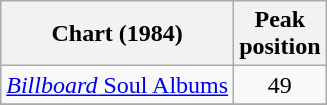<table class="wikitable">
<tr>
<th>Chart (1984)</th>
<th>Peak<br>position</th>
</tr>
<tr>
<td><a href='#'><em>Billboard</em> Soul Albums</a></td>
<td align=center>49</td>
</tr>
<tr>
</tr>
</table>
